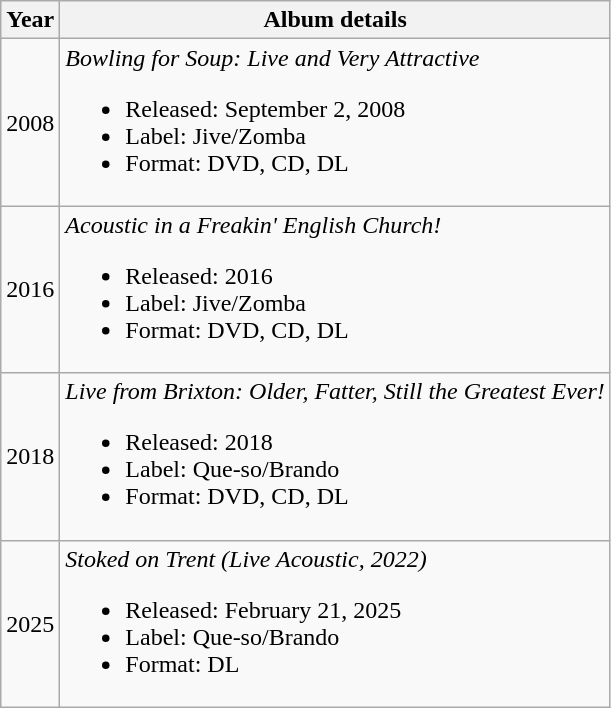<table class="wikitable" style="white-space:nowrap;">
<tr>
<th>Year</th>
<th style="width:250px;">Album details</th>
</tr>
<tr>
<td>2008</td>
<td align="left"><em>Bowling for Soup: Live and Very Attractive</em><br><ul><li>Released: September 2, 2008</li><li>Label: Jive/Zomba</li><li>Format: DVD, CD, DL</li></ul></td>
</tr>
<tr>
<td>2016</td>
<td align="left"><em>Acoustic in a Freakin' English Church!</em><br><ul><li>Released: 2016</li><li>Label: Jive/Zomba</li><li>Format: DVD, CD, DL</li></ul></td>
</tr>
<tr>
<td>2018</td>
<td align="left"><em>Live from Brixton: Older, Fatter, Still the Greatest Ever!</em><br><ul><li>Released: 2018</li><li>Label: Que-so/Brando</li><li>Format: DVD, CD, DL</li></ul></td>
</tr>
<tr>
<td>2025</td>
<td align="left"><em>Stoked on Trent (Live Acoustic, 2022)</em><br><ul><li>Released: February 21, 2025</li><li>Label: Que-so/Brando</li><li>Format: DL</li></ul></td>
</tr>
</table>
